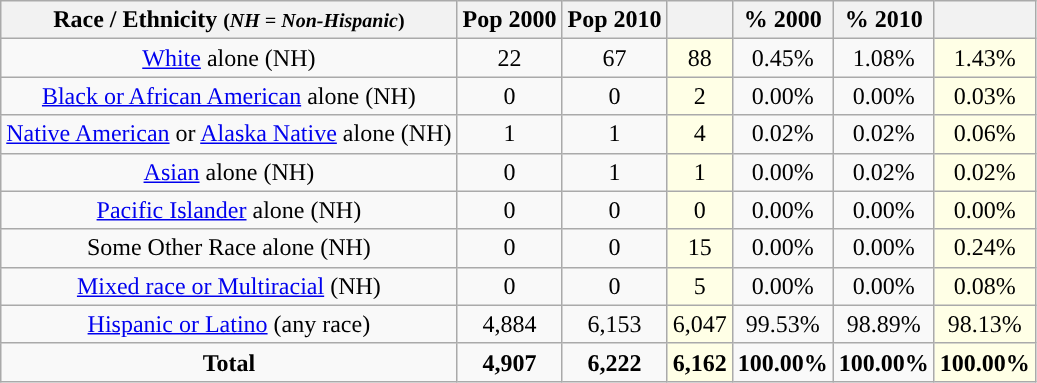<table class="wikitable" style="text-align:center;">
<tr>
<th>Race / Ethnicity <small>(<em>NH = Non-Hispanic</em>)</small></th>
<th>Pop 2000</th>
<th>Pop 2010</th>
<th></th>
<th>% 2000</th>
<th>% 2010</th>
<th></th>
</tr>
<tr>
<td><a href='#'>White</a> alone (NH)</td>
<td>22</td>
<td>67</td>
<td style='background: #ffffe6;'>88</td>
<td>0.45%</td>
<td>1.08%</td>
<td style='background: #ffffe6;'>1.43%</td>
</tr>
<tr>
<td><a href='#'>Black or African American</a> alone (NH)</td>
<td>0</td>
<td>0</td>
<td style='background: #ffffe6;'>2</td>
<td>0.00%</td>
<td>0.00%</td>
<td style='background: #ffffe6;'>0.03%</td>
</tr>
<tr>
<td><a href='#'>Native American</a> or <a href='#'>Alaska Native</a> alone (NH)</td>
<td>1</td>
<td>1</td>
<td style='background: #ffffe6;'>4</td>
<td>0.02%</td>
<td>0.02%</td>
<td style='background: #ffffe6;'>0.06%</td>
</tr>
<tr>
<td><a href='#'>Asian</a> alone (NH)</td>
<td>0</td>
<td>1</td>
<td style='background: #ffffe6;'>1</td>
<td>0.00%</td>
<td>0.02%</td>
<td style='background: #ffffe6;'>0.02%</td>
</tr>
<tr>
<td><a href='#'>Pacific Islander</a> alone (NH)</td>
<td>0</td>
<td>0</td>
<td style='background: #ffffe6;'>0</td>
<td>0.00%</td>
<td>0.00%</td>
<td style='background: #ffffe6;'>0.00%</td>
</tr>
<tr>
<td>Some Other Race alone (NH)</td>
<td>0</td>
<td>0</td>
<td style='background: #ffffe6;'>15</td>
<td>0.00%</td>
<td>0.00%</td>
<td style='background: #ffffe6;'>0.24%</td>
</tr>
<tr>
<td><a href='#'>Mixed race or Multiracial</a> (NH)</td>
<td>0</td>
<td>0</td>
<td style='background: #ffffe6;'>5</td>
<td>0.00%</td>
<td>0.00%</td>
<td style='background: #ffffe6;'>0.08%</td>
</tr>
<tr>
<td><a href='#'>Hispanic or Latino</a> (any race)</td>
<td>4,884</td>
<td>6,153</td>
<td style='background: #ffffe6;'>6,047</td>
<td>99.53%</td>
<td>98.89%</td>
<td style='background: #ffffe6;'>98.13%</td>
</tr>
<tr>
<td><strong>Total</strong></td>
<td><strong>4,907</strong></td>
<td><strong>6,222</strong></td>
<td style='background: #ffffe6;'><strong>6,162</strong></td>
<td><strong>100.00%</strong></td>
<td><strong>100.00%</strong></td>
<td style='background: #ffffe6;'><strong>100.00%</strong></td>
</tr>
</table>
